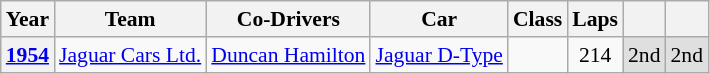<table class="wikitable" style="text-align:center; font-size:90%">
<tr>
<th>Year</th>
<th>Team</th>
<th>Co-Drivers</th>
<th>Car</th>
<th>Class</th>
<th>Laps</th>
<th></th>
<th></th>
</tr>
<tr>
<th><a href='#'>1954</a></th>
<td align="left"> <a href='#'>Jaguar Cars Ltd.</a></td>
<td align="left"> <a href='#'>Duncan Hamilton</a></td>
<td align="left"><a href='#'>Jaguar D-Type</a></td>
<td></td>
<td>214</td>
<td style="background:#dfdfdf;">2nd</td>
<td style="background:#dfdfdf;">2nd</td>
</tr>
</table>
